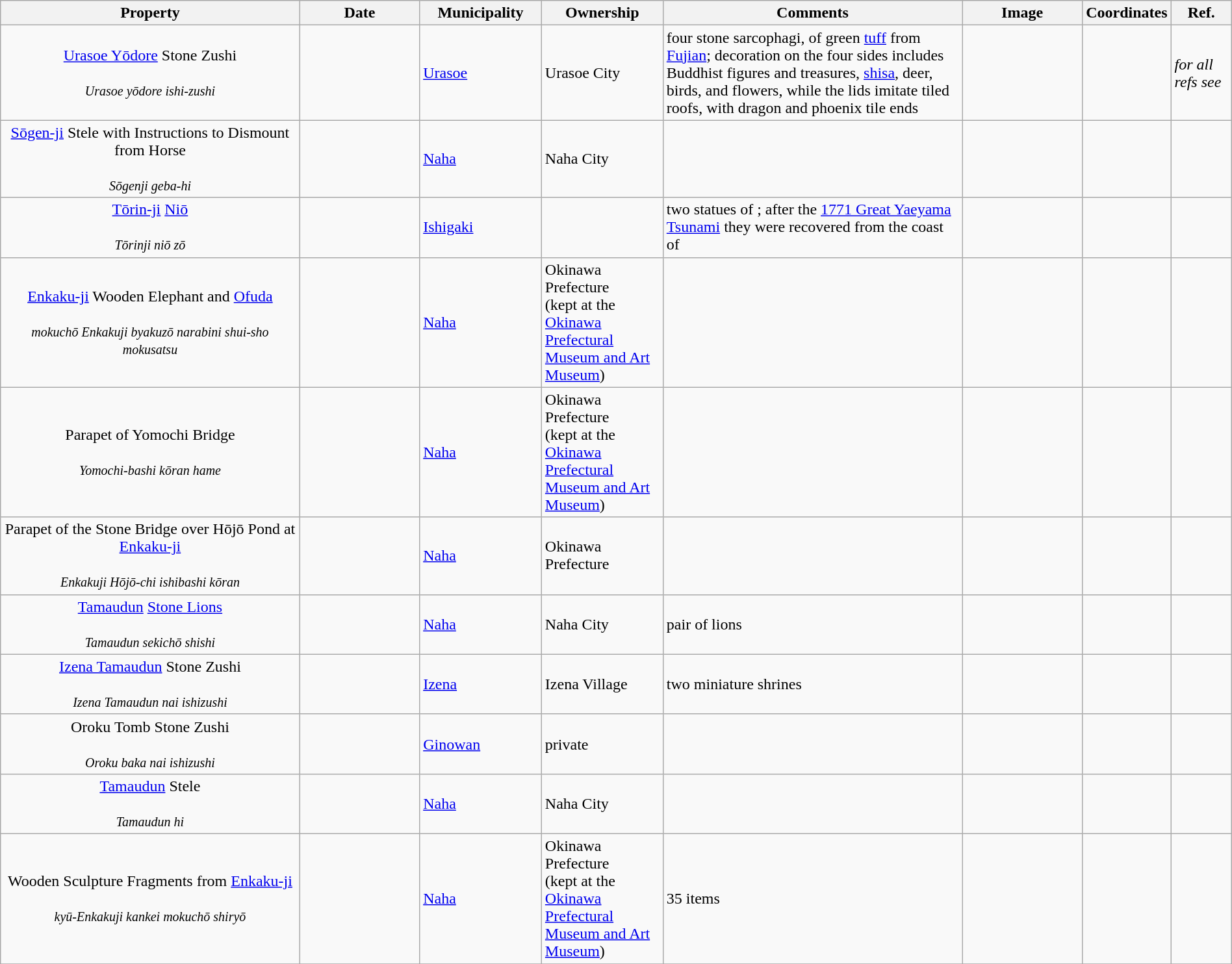<table class="wikitable sortable"  style="width:100%;">
<tr>
<th width="25%" align="left">Property</th>
<th width="10%" align="left" data-sort-type="number">Date</th>
<th width="10%" align="left">Municipality</th>
<th width="10%" align="left">Ownership</th>
<th width="25%" align="left" class="unsortable">Comments</th>
<th width="10%" align="left" class="unsortable">Image</th>
<th width="5%" align="left" class="unsortable">Coordinates</th>
<th width="5%" align="left" class="unsortable">Ref.</th>
</tr>
<tr>
<td align="center"><a href='#'>Urasoe Yōdore</a> Stone Zushi<br><br><small><em>Urasoe yōdore ishi-zushi</em></small></td>
<td></td>
<td><a href='#'>Urasoe</a></td>
<td>Urasoe City</td>
<td>four stone sarcophagi, of green <a href='#'>tuff</a> from <a href='#'>Fujian</a>; decoration on the four sides includes Buddhist figures and treasures, <a href='#'>shisa</a>, deer, birds, and flowers, while the lids imitate tiled roofs, with dragon and phoenix tile ends</td>
<td></td>
<td></td>
<td><em>for all refs see</em> </td>
</tr>
<tr>
<td align="center"><a href='#'>Sōgen-ji</a> Stele with Instructions to Dismount from Horse<br><br><small><em>Sōgenji geba-hi</em></small></td>
<td></td>
<td><a href='#'>Naha</a></td>
<td>Naha City</td>
<td></td>
<td>  </td>
<td></td>
<td></td>
</tr>
<tr>
<td align="center"><a href='#'>Tōrin-ji</a> <a href='#'>Niō</a><br><br><small><em>Tōrinji niō zō</em></small></td>
<td></td>
<td><a href='#'>Ishigaki</a></td>
<td></td>
<td>two statues of ; after the <a href='#'>1771 Great Yaeyama Tsunami</a> they were recovered from the coast of </td>
<td> </td>
<td></td>
<td></td>
</tr>
<tr>
<td align="center"><a href='#'>Enkaku-ji</a> Wooden Elephant and <a href='#'>Ofuda</a><br><br><small><em>mokuchō Enkakuji byakuzō narabini shui-sho mokusatsu</em></small></td>
<td></td>
<td><a href='#'>Naha</a></td>
<td>Okinawa Prefecture<br>(kept at the <a href='#'>Okinawa Prefectural Museum and Art Museum</a>)</td>
<td></td>
<td></td>
<td></td>
<td></td>
</tr>
<tr>
<td align="center">Parapet of Yomochi Bridge<br><br><small><em>Yomochi-bashi kōran hame</em></small></td>
<td></td>
<td><a href='#'>Naha</a></td>
<td>Okinawa Prefecture<br>(kept at the <a href='#'>Okinawa Prefectural Museum and Art Museum</a>)</td>
<td></td>
<td></td>
<td></td>
<td></td>
</tr>
<tr>
<td align="center">Parapet of the Stone Bridge over Hōjō Pond at <a href='#'>Enkaku-ji</a><br><br><small><em>Enkakuji Hōjō-chi ishibashi kōran</em></small></td>
<td></td>
<td><a href='#'>Naha</a></td>
<td>Okinawa Prefecture</td>
<td></td>
<td></td>
<td></td>
<td></td>
</tr>
<tr>
<td align="center"><a href='#'>Tamaudun</a> <a href='#'>Stone Lions</a><br><br><small><em>Tamaudun sekichō shishi</em></small></td>
<td></td>
<td><a href='#'>Naha</a></td>
<td>Naha City</td>
<td>pair of lions</td>
<td> </td>
<td></td>
<td></td>
</tr>
<tr>
<td align="center"><a href='#'>Izena Tamaudun</a> Stone Zushi<br><br><small><em>Izena Tamaudun nai ishizushi</em></small></td>
<td></td>
<td><a href='#'>Izena</a></td>
<td>Izena Village</td>
<td>two miniature shrines</td>
<td></td>
<td></td>
<td></td>
</tr>
<tr>
<td align="center">Oroku Tomb Stone Zushi<br><br><small><em>Oroku baka nai ishizushi</em></small></td>
<td></td>
<td><a href='#'>Ginowan</a></td>
<td>private</td>
<td></td>
<td></td>
<td></td>
<td></td>
</tr>
<tr>
<td align="center"><a href='#'>Tamaudun</a> Stele<br><br><small><em>Tamaudun hi</em></small></td>
<td></td>
<td><a href='#'>Naha</a></td>
<td>Naha City</td>
<td></td>
<td></td>
<td></td>
<td></td>
</tr>
<tr>
<td align="center">Wooden Sculpture Fragments from <a href='#'>Enkaku-ji</a><br><br><small><em>kyū-Enkakuji kankei mokuchō shiryō</em></small></td>
<td></td>
<td><a href='#'>Naha</a></td>
<td>Okinawa Prefecture<br>(kept at the <a href='#'>Okinawa Prefectural Museum and Art Museum</a>)</td>
<td>35 items</td>
<td></td>
<td></td>
<td></td>
</tr>
<tr>
</tr>
</table>
